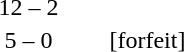<table style="text-align:center">
<tr>
<th width=200></th>
<th width=100></th>
<th width=200></th>
</tr>
<tr>
<td align=right><strong></strong></td>
<td>12 – 2</td>
<td align=left></td>
</tr>
<tr>
<td align=right><strong></strong></td>
<td>5 – 0</td>
<td align=left> [forfeit]</td>
</tr>
</table>
